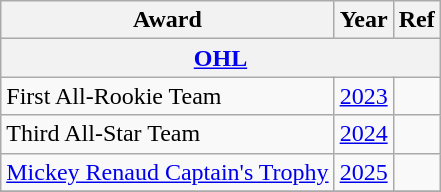<table class="wikitable">
<tr>
<th>Award</th>
<th>Year</th>
<th>Ref</th>
</tr>
<tr>
<th colspan="3"><a href='#'>OHL</a></th>
</tr>
<tr>
<td>First All-Rookie Team</td>
<td><a href='#'>2023</a></td>
<td></td>
</tr>
<tr>
<td>Third All-Star Team</td>
<td><a href='#'>2024</a></td>
<td></td>
</tr>
<tr>
<td><a href='#'>Mickey Renaud Captain's Trophy</a></td>
<td><a href='#'>2025</a></td>
<td></td>
</tr>
<tr>
</tr>
</table>
